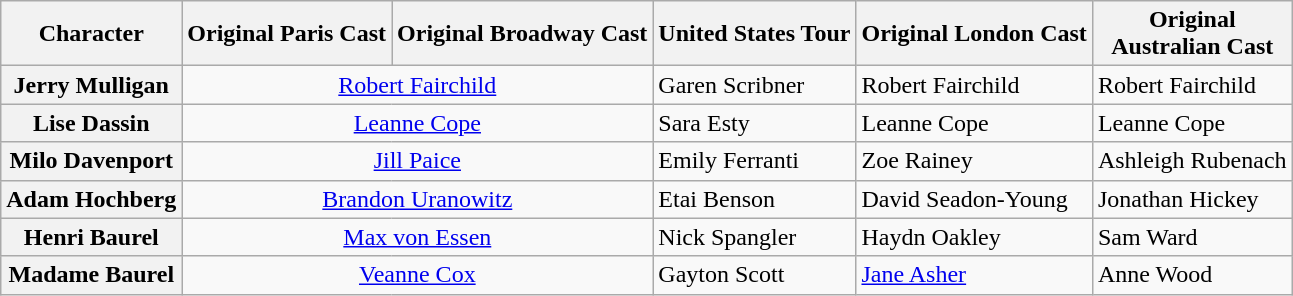<table class="wikitable" style="width:100;">
<tr>
<th>Character</th>
<th>Original Paris Cast</th>
<th>Original Broadway Cast</th>
<th>United States Tour</th>
<th>Original London Cast</th>
<th>Original<br>Australian
Cast</th>
</tr>
<tr>
<th>Jerry Mulligan</th>
<td colspan="2" align="center"><a href='#'>Robert Fairchild</a></td>
<td>Garen Scribner</td>
<td>Robert Fairchild</td>
<td>Robert Fairchild</td>
</tr>
<tr>
<th>Lise Dassin</th>
<td colspan="2" align="center"><a href='#'>Leanne Cope</a></td>
<td>Sara Esty</td>
<td>Leanne Cope</td>
<td>Leanne Cope</td>
</tr>
<tr>
<th>Milo Davenport</th>
<td colspan="2" align="center"><a href='#'>Jill Paice</a></td>
<td>Emily Ferranti</td>
<td>Zoe Rainey</td>
<td>Ashleigh Rubenach</td>
</tr>
<tr>
<th>Adam Hochberg</th>
<td colspan="2" align="center"><a href='#'>Brandon Uranowitz</a></td>
<td>Etai Benson</td>
<td>David Seadon-Young</td>
<td>Jonathan Hickey</td>
</tr>
<tr>
<th>Henri Baurel</th>
<td colspan="2" align="center"><a href='#'>Max von Essen</a></td>
<td>Nick Spangler</td>
<td>Haydn Oakley</td>
<td>Sam Ward</td>
</tr>
<tr>
<th>Madame Baurel</th>
<td colspan="2" align="center"><a href='#'>Veanne Cox</a></td>
<td>Gayton Scott</td>
<td><a href='#'>Jane Asher</a></td>
<td>Anne Wood</td>
</tr>
</table>
